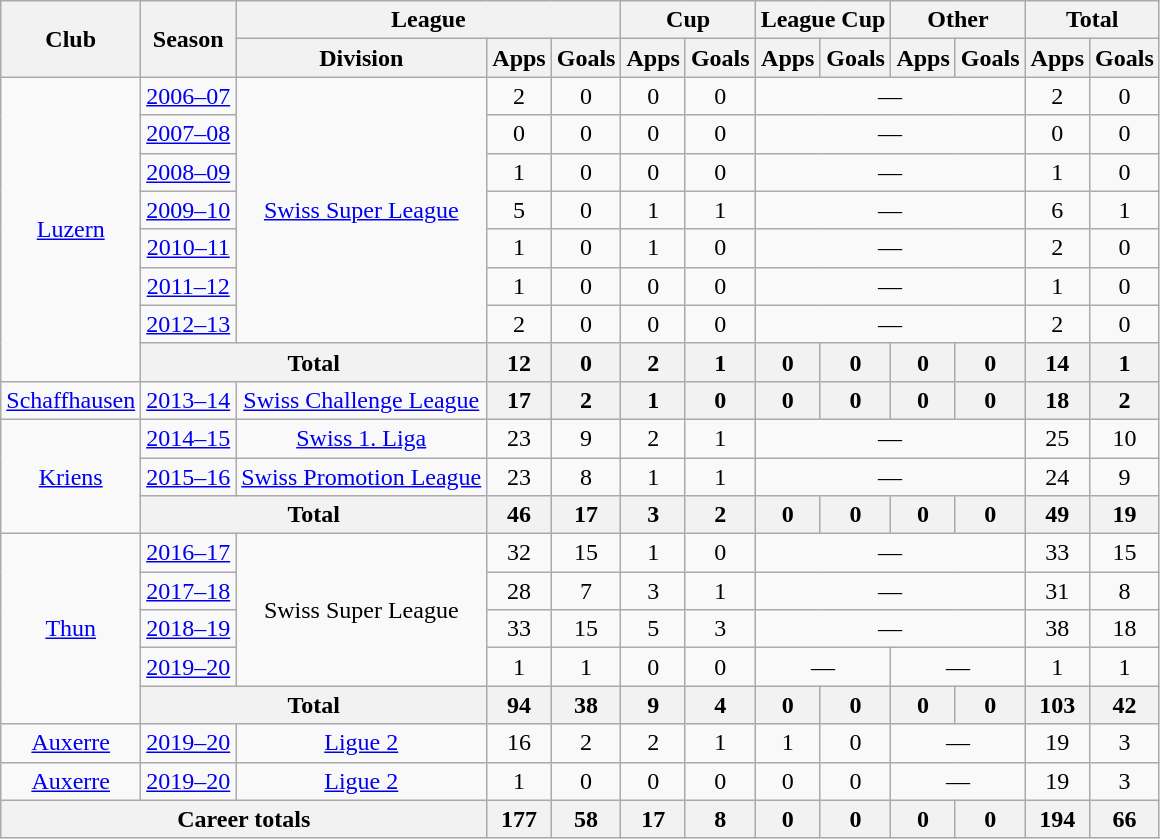<table class="wikitable" style="text-align: center">
<tr>
<th rowspan="2">Club</th>
<th rowspan="2">Season</th>
<th colspan="3">League</th>
<th colspan="2">Cup</th>
<th colspan="2">League Cup</th>
<th colspan="2">Other</th>
<th colspan="2">Total</th>
</tr>
<tr>
<th>Division</th>
<th>Apps</th>
<th>Goals</th>
<th>Apps</th>
<th>Goals</th>
<th>Apps</th>
<th>Goals</th>
<th>Apps</th>
<th>Goals</th>
<th>Apps</th>
<th>Goals</th>
</tr>
<tr>
<td rowspan="8"><a href='#'>Luzern</a></td>
<td><a href='#'>2006–07</a></td>
<td rowspan="7"><a href='#'>Swiss Super League</a></td>
<td>2</td>
<td>0</td>
<td>0</td>
<td>0</td>
<td colspan="4">—</td>
<td>2</td>
<td>0</td>
</tr>
<tr>
<td><a href='#'>2007–08</a></td>
<td>0</td>
<td>0</td>
<td>0</td>
<td>0</td>
<td colspan="4">—</td>
<td>0</td>
<td>0</td>
</tr>
<tr>
<td><a href='#'>2008–09</a></td>
<td>1</td>
<td>0</td>
<td>0</td>
<td>0</td>
<td colspan="4">—</td>
<td>1</td>
<td>0</td>
</tr>
<tr>
<td><a href='#'>2009–10</a></td>
<td>5</td>
<td>0</td>
<td>1</td>
<td>1</td>
<td colspan="4">—</td>
<td>6</td>
<td>1</td>
</tr>
<tr>
<td><a href='#'>2010–11</a></td>
<td>1</td>
<td>0</td>
<td>1</td>
<td>0</td>
<td colspan="4">—</td>
<td>2</td>
<td>0</td>
</tr>
<tr>
<td><a href='#'>2011–12</a></td>
<td>1</td>
<td>0</td>
<td>0</td>
<td>0</td>
<td colspan="4">—</td>
<td>1</td>
<td>0</td>
</tr>
<tr>
<td><a href='#'>2012–13</a></td>
<td>2</td>
<td>0</td>
<td>0</td>
<td>0</td>
<td colspan="4">—</td>
<td>2</td>
<td>0</td>
</tr>
<tr>
<th colspan="2">Total</th>
<th>12</th>
<th>0</th>
<th>2</th>
<th>1</th>
<th>0</th>
<th>0</th>
<th>0</th>
<th>0</th>
<th>14</th>
<th>1</th>
</tr>
<tr>
<td><a href='#'>Schaffhausen</a></td>
<td><a href='#'>2013–14</a></td>
<td><a href='#'>Swiss Challenge League</a></td>
<th>17</th>
<th>2</th>
<th>1</th>
<th>0</th>
<th>0</th>
<th>0</th>
<th>0</th>
<th>0</th>
<th>18</th>
<th>2</th>
</tr>
<tr>
<td rowspan="3"><a href='#'>Kriens</a></td>
<td><a href='#'>2014–15</a></td>
<td><a href='#'>Swiss 1. Liga</a></td>
<td>23</td>
<td>9</td>
<td>2</td>
<td>1</td>
<td colspan="4">—</td>
<td>25</td>
<td>10</td>
</tr>
<tr>
<td><a href='#'>2015–16</a></td>
<td><a href='#'>Swiss Promotion League</a></td>
<td>23</td>
<td>8</td>
<td>1</td>
<td>1</td>
<td colspan="4">—</td>
<td>24</td>
<td>9</td>
</tr>
<tr>
<th colspan="2">Total</th>
<th>46</th>
<th>17</th>
<th>3</th>
<th>2</th>
<th>0</th>
<th>0</th>
<th>0</th>
<th>0</th>
<th>49</th>
<th>19</th>
</tr>
<tr>
<td rowspan="5"><a href='#'>Thun</a></td>
<td><a href='#'>2016–17</a></td>
<td rowspan="4">Swiss Super League</td>
<td>32</td>
<td>15</td>
<td>1</td>
<td>0</td>
<td colspan="4">—</td>
<td>33</td>
<td>15</td>
</tr>
<tr>
<td><a href='#'>2017–18</a></td>
<td>28</td>
<td>7</td>
<td>3</td>
<td>1</td>
<td colspan="4">—</td>
<td>31</td>
<td>8</td>
</tr>
<tr>
<td><a href='#'>2018–19</a></td>
<td>33</td>
<td>15</td>
<td>5</td>
<td>3</td>
<td colspan="4">—</td>
<td>38</td>
<td>18</td>
</tr>
<tr>
<td><a href='#'>2019–20</a></td>
<td>1</td>
<td>1</td>
<td>0</td>
<td>0</td>
<td colspan="2">—</td>
<td colspan="2">—</td>
<td>1</td>
<td>1</td>
</tr>
<tr>
<th colspan="2">Total</th>
<th>94</th>
<th>38</th>
<th>9</th>
<th>4</th>
<th>0</th>
<th>0</th>
<th>0</th>
<th>0</th>
<th>103</th>
<th>42</th>
</tr>
<tr>
<td><a href='#'>Auxerre</a></td>
<td><a href='#'>2019–20</a></td>
<td><a href='#'>Ligue 2</a></td>
<td>16</td>
<td>2</td>
<td>2</td>
<td>1</td>
<td>1</td>
<td>0</td>
<td colspan="2">—</td>
<td>19</td>
<td>3</td>
</tr>
<tr>
<td><a href='#'>Auxerre</a></td>
<td><a href='#'>2019–20</a></td>
<td><a href='#'>Ligue 2</a></td>
<td>1</td>
<td>0</td>
<td>0</td>
<td>0</td>
<td>0</td>
<td>0</td>
<td colspan="2">—</td>
<td>19</td>
<td>3</td>
</tr>
<tr>
<th colspan="3">Career totals</th>
<th>177</th>
<th>58</th>
<th>17</th>
<th>8</th>
<th>0</th>
<th>0</th>
<th>0</th>
<th>0</th>
<th>194</th>
<th>66</th>
</tr>
</table>
